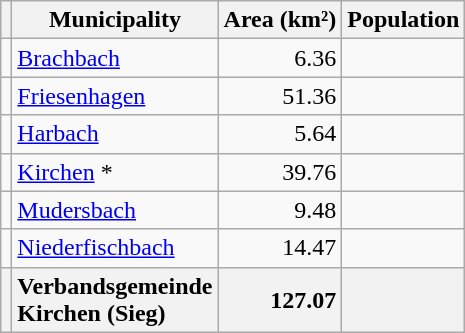<table class="wikitable sortable" style="text-align:right;">
<tr>
<th class="unsortable"></th>
<th>Municipality</th>
<th>Area (km²)</th>
<th>Population</th>
</tr>
<tr>
<td></td>
<td style="text-align:left;"><a href='#'>Brachbach</a></td>
<td>6.36</td>
<td></td>
</tr>
<tr>
<td></td>
<td style="text-align:left;"><a href='#'>Friesenhagen</a></td>
<td>51.36</td>
<td></td>
</tr>
<tr>
<td></td>
<td style="text-align:left;"><a href='#'>Harbach</a></td>
<td>5.64</td>
<td></td>
</tr>
<tr>
<td></td>
<td style="text-align:left;"><a href='#'>Kirchen</a> *</td>
<td>39.76</td>
<td></td>
</tr>
<tr>
<td></td>
<td style="text-align:left;"><a href='#'>Mudersbach</a></td>
<td>9.48</td>
<td></td>
</tr>
<tr>
<td></td>
<td style="text-align:left;"><a href='#'>Niederfischbach</a></td>
<td>14.47</td>
<td></td>
</tr>
<tr>
<th></th>
<th style="text-align:left;"><strong>Verbandsgemeinde<br>Kirchen (Sieg)</strong></th>
<th style="text-align:right;"><strong>127.07</strong></th>
<th style="text-align:right;"><strong></strong></th>
</tr>
</table>
